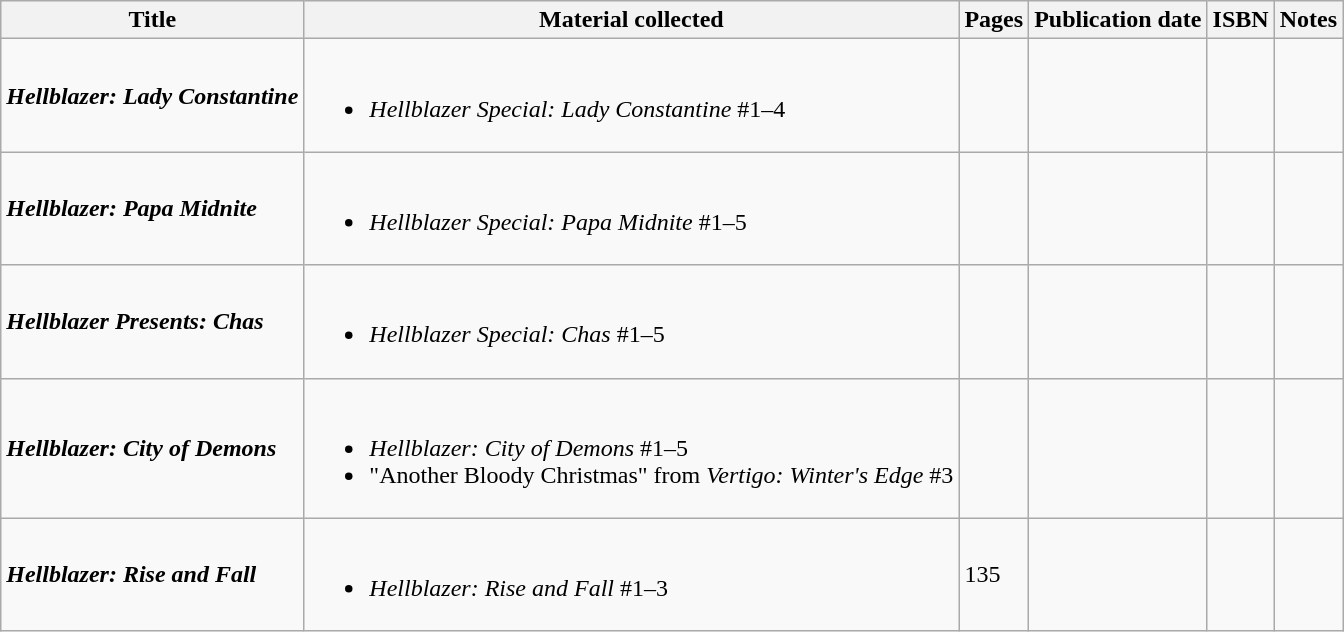<table class="wikitable">
<tr>
<th>Title</th>
<th>Material collected</th>
<th>Pages</th>
<th>Publication date</th>
<th>ISBN</th>
<th>Notes</th>
</tr>
<tr>
<td><strong><em>Hellblazer: Lady Constantine</em></strong></td>
<td><br><ul><li><em>Hellblazer Special: Lady Constantine</em> #1–4</li></ul></td>
<td></td>
<td></td>
<td></td>
<td></td>
</tr>
<tr>
<td><strong><em>Hellblazer: Papa Midnite</em></strong></td>
<td><br><ul><li><em>Hellblazer Special: Papa Midnite</em> #1–5</li></ul></td>
<td></td>
<td></td>
<td></td>
<td></td>
</tr>
<tr>
<td><strong><em>Hellblazer Presents: Chas</em></strong></td>
<td><br><ul><li><em>Hellblazer Special: Chas</em> #1–5</li></ul></td>
<td></td>
<td></td>
<td></td>
<td></td>
</tr>
<tr>
<td><strong><em>Hellblazer: City of Demons</em></strong></td>
<td><br><ul><li><em>Hellblazer: City of Demons</em> #1–5</li><li>"Another Bloody Christmas" from <em>Vertigo: Winter's Edge</em> #3</li></ul></td>
<td></td>
<td></td>
<td></td>
<td></td>
</tr>
<tr>
<td><strong><em>Hellblazer: Rise and Fall</em></strong></td>
<td><br><ul><li><em>Hellblazer: Rise and Fall</em> #1–3</li></ul></td>
<td>135</td>
<td></td>
<td></td>
<td></td>
</tr>
</table>
